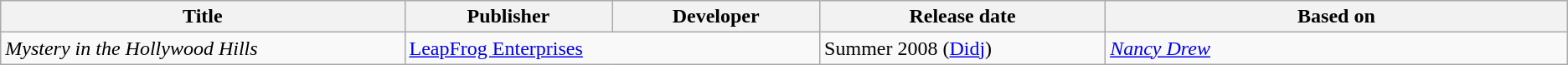<table class="wikitable">
<tr>
<th scope="col" style="width: 20em;">Title</th>
<th scope="col" style="width: 10em;">Publisher</th>
<th scope="col" style="width: 10em;">Developer</th>
<th scope="col" style="width: 14em;">Release date</th>
<th scope="col" style="width: 23em;">Based on</th>
</tr>
<tr>
<td><em>Mystery in the Hollywood Hills</em></td>
<td colspan="2"><a href='#'>LeapFrog Enterprises</a></td>
<td>Summer 2008 (<a href='#'>Didj</a>)</td>
<td><em><a href='#'>Nancy Drew</a></em></td>
</tr>
</table>
